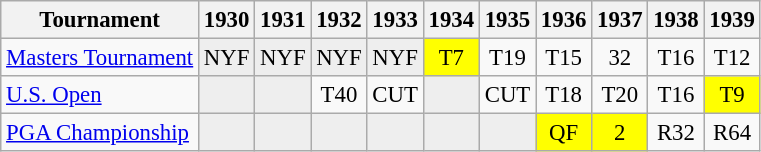<table class="wikitable" style="font-size:95%;text-align:center;">
<tr>
<th>Tournament</th>
<th>1930</th>
<th>1931</th>
<th>1932</th>
<th>1933</th>
<th>1934</th>
<th>1935</th>
<th>1936</th>
<th>1937</th>
<th>1938</th>
<th>1939</th>
</tr>
<tr>
<td align=left><a href='#'>Masters Tournament</a></td>
<td style="background:#eeeeee;">NYF</td>
<td style="background:#eeeeee;">NYF</td>
<td style="background:#eeeeee;">NYF</td>
<td style="background:#eeeeee;">NYF</td>
<td style="background:yellow;">T7</td>
<td>T19</td>
<td>T15</td>
<td>32</td>
<td>T16</td>
<td>T12</td>
</tr>
<tr>
<td align=left><a href='#'>U.S. Open</a></td>
<td style="background:#eeeeee;"></td>
<td style="background:#eeeeee;"></td>
<td>T40</td>
<td>CUT</td>
<td style="background:#eeeeee;"></td>
<td>CUT</td>
<td>T18</td>
<td>T20</td>
<td>T16</td>
<td style="background:yellow;">T9</td>
</tr>
<tr>
<td align=left><a href='#'>PGA Championship</a></td>
<td style="background:#eeeeee;"></td>
<td style="background:#eeeeee;"></td>
<td style="background:#eeeeee;"></td>
<td style="background:#eeeeee;"></td>
<td style="background:#eeeeee;"></td>
<td style="background:#eeeeee;"></td>
<td style="background:yellow;">QF</td>
<td style="background:yellow;">2</td>
<td>R32</td>
<td>R64</td>
</tr>
</table>
